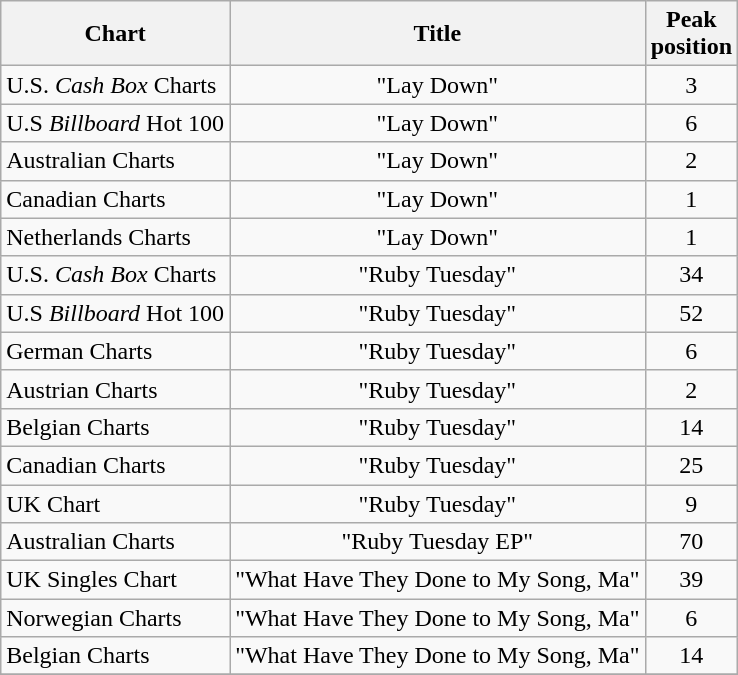<table class="wikitable sortable">
<tr>
<th>Chart</th>
<th>Title</th>
<th>Peak<br>position</th>
</tr>
<tr>
<td align="left">U.S. <em>Cash Box</em> Charts</td>
<td align="center">"Lay Down"</td>
<td align="center">3</td>
</tr>
<tr>
<td align="left">U.S <em>Billboard</em> Hot 100</td>
<td align="center">"Lay Down"</td>
<td align="center">6</td>
</tr>
<tr>
<td align="left">Australian Charts</td>
<td align="center">"Lay Down"</td>
<td align="center">2</td>
</tr>
<tr>
<td align="left">Canadian Charts</td>
<td align="center">"Lay Down"</td>
<td align="center">1</td>
</tr>
<tr>
<td align="left">Netherlands Charts</td>
<td align="center">"Lay Down"</td>
<td align="center">1</td>
</tr>
<tr>
<td align="left">U.S. <em>Cash Box</em> Charts</td>
<td align="center">"Ruby Tuesday"</td>
<td align="center">34</td>
</tr>
<tr>
<td align="left">U.S <em>Billboard</em> Hot 100</td>
<td align="center">"Ruby Tuesday"</td>
<td align="center">52</td>
</tr>
<tr>
<td align="left">German Charts</td>
<td align="center">"Ruby Tuesday"</td>
<td align="center">6</td>
</tr>
<tr>
<td align="left">Austrian Charts</td>
<td align="center">"Ruby Tuesday"</td>
<td align="center">2</td>
</tr>
<tr>
<td align="left">Belgian Charts</td>
<td align="center">"Ruby Tuesday"</td>
<td align="center">14</td>
</tr>
<tr>
<td align="left">Canadian Charts</td>
<td align="center">"Ruby Tuesday"</td>
<td align="center">25</td>
</tr>
<tr>
<td align="left">UK Chart</td>
<td align="center">"Ruby Tuesday"</td>
<td align="center">9</td>
</tr>
<tr>
<td align="left">Australian Charts</td>
<td align="center">"Ruby Tuesday EP"</td>
<td align="center">70</td>
</tr>
<tr>
<td align="left">UK Singles Chart</td>
<td align="center">"What Have They Done to My Song, Ma"</td>
<td align="center">39</td>
</tr>
<tr>
<td align="left">Norwegian Charts</td>
<td align="center">"What Have They Done to My Song, Ma"</td>
<td align="center">6</td>
</tr>
<tr>
<td align="left">Belgian Charts</td>
<td align="center">"What Have They Done to My Song, Ma"</td>
<td align="center">14</td>
</tr>
<tr>
</tr>
</table>
